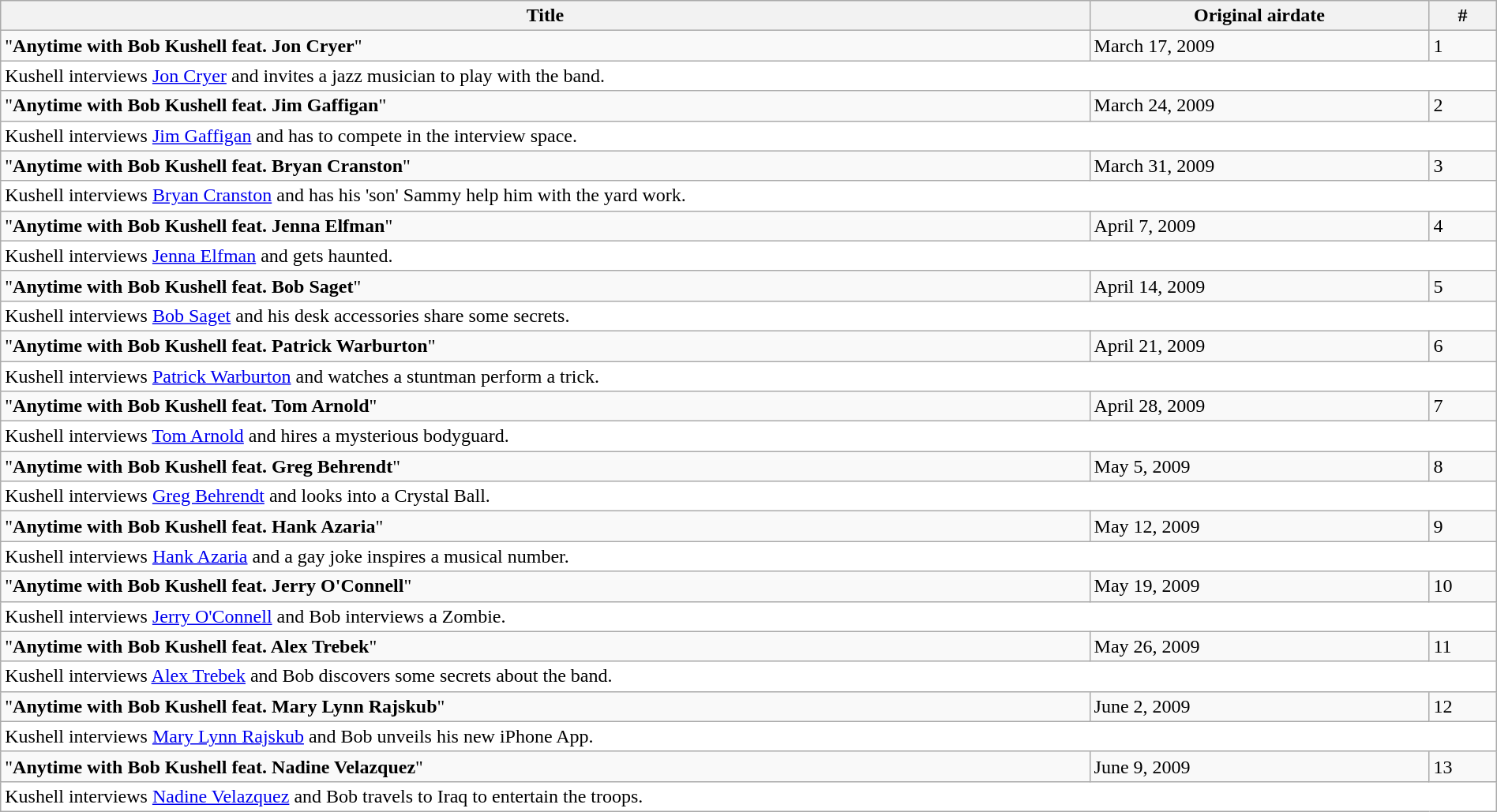<table class="wikitable" width="100%">
<tr>
<th width=="125">Title</th>
<th>Original airdate</th>
<th aligin="center">#</th>
</tr>
<tr>
<td>"<strong>Anytime with Bob Kushell feat. Jon Cryer</strong>"</td>
<td>March 17, 2009</td>
<td aligin="center">1</td>
</tr>
<tr>
<td colspan="6" bgcolor="FFFFFF">Kushell interviews <a href='#'>Jon Cryer</a> and invites a jazz musician to play with the band.</td>
</tr>
<tr>
<td>"<strong>Anytime with Bob Kushell feat. Jim Gaffigan</strong>"</td>
<td>March 24, 2009</td>
<td aligin="center">2</td>
</tr>
<tr>
<td colspan="6" bgcolor="FFFFFF">Kushell interviews <a href='#'>Jim Gaffigan</a> and has to compete in the interview space.</td>
</tr>
<tr>
<td>"<strong>Anytime with Bob Kushell feat. Bryan Cranston</strong>"</td>
<td>March 31, 2009</td>
<td aligin="center">3</td>
</tr>
<tr>
<td colspan="6" bgcolor="FFFFFF">Kushell interviews <a href='#'>Bryan Cranston</a> and has his 'son' Sammy help him with the yard work.</td>
</tr>
<tr>
<td>"<strong>Anytime with Bob Kushell feat. Jenna Elfman</strong>"</td>
<td>April 7, 2009</td>
<td aligin="center">4</td>
</tr>
<tr>
<td colspan="6" bgcolor="FFFFFF">Kushell interviews <a href='#'>Jenna Elfman</a> and gets haunted.</td>
</tr>
<tr>
<td>"<strong>Anytime with Bob Kushell feat. Bob Saget</strong>"</td>
<td>April 14, 2009</td>
<td aligin="center">5</td>
</tr>
<tr>
<td colspan="6" bgcolor="FFFFFF">Kushell interviews <a href='#'>Bob Saget</a> and his desk accessories share some secrets.</td>
</tr>
<tr>
<td>"<strong>Anytime with Bob Kushell feat. Patrick Warburton</strong>"</td>
<td>April 21, 2009</td>
<td aligin="center">6</td>
</tr>
<tr>
<td colspan="6" bgcolor="FFFFFF">Kushell interviews <a href='#'>Patrick Warburton</a> and watches a stuntman perform a trick.</td>
</tr>
<tr>
<td>"<strong>Anytime with Bob Kushell feat. Tom Arnold</strong>"</td>
<td>April 28, 2009</td>
<td aligin="center">7</td>
</tr>
<tr>
<td colspan="6" bgcolor="FFFFFF">Kushell interviews <a href='#'>Tom Arnold</a> and hires a mysterious bodyguard.</td>
</tr>
<tr>
<td>"<strong>Anytime with Bob Kushell feat. Greg Behrendt</strong>"</td>
<td>May 5, 2009</td>
<td aligin="center">8</td>
</tr>
<tr>
<td colspan="6" bgcolor="FFFFFF">Kushell interviews <a href='#'>Greg Behrendt</a> and looks into a Crystal Ball.</td>
</tr>
<tr>
<td>"<strong>Anytime with Bob Kushell feat. Hank Azaria</strong>"</td>
<td>May 12, 2009</td>
<td aligin="center">9</td>
</tr>
<tr>
<td colspan="6" bgcolor="FFFFFF">Kushell interviews <a href='#'>Hank Azaria</a> and a gay joke inspires a musical number.</td>
</tr>
<tr>
<td>"<strong>Anytime with Bob Kushell feat. Jerry O'Connell</strong>"</td>
<td>May 19, 2009</td>
<td aligin="center">10</td>
</tr>
<tr>
<td colspan="6" bgcolor="FFFFFF">Kushell interviews <a href='#'>Jerry O'Connell</a> and Bob interviews a Zombie.</td>
</tr>
<tr>
<td>"<strong>Anytime with Bob Kushell feat. Alex Trebek</strong>"</td>
<td>May 26, 2009</td>
<td aligin="center">11</td>
</tr>
<tr>
<td colspan="6" bgcolor="FFFFFF">Kushell interviews <a href='#'>Alex Trebek</a> and Bob discovers some secrets about the band.</td>
</tr>
<tr>
<td>"<strong>Anytime with Bob Kushell feat. Mary Lynn Rajskub</strong>"</td>
<td>June 2, 2009</td>
<td aligin="center">12</td>
</tr>
<tr>
<td colspan="6" bgcolor="FFFFFF">Kushell interviews <a href='#'>Mary Lynn Rajskub</a> and Bob unveils his new iPhone App.</td>
</tr>
<tr>
<td>"<strong>Anytime with Bob Kushell feat. Nadine Velazquez</strong>"</td>
<td>June 9, 2009</td>
<td aligin="center">13</td>
</tr>
<tr>
<td colspan="6" bgcolor="FFFFFF">Kushell interviews <a href='#'>Nadine Velazquez</a> and Bob travels to Iraq to entertain the troops.</td>
</tr>
</table>
